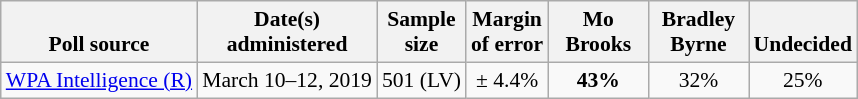<table class="wikitable" style="font-size:90%;text-align:center;">
<tr valign=bottom>
<th>Poll source</th>
<th>Date(s)<br>administered</th>
<th>Sample<br>size</th>
<th>Margin<br>of error</th>
<th style="width:60px;">Mo<br>Brooks</th>
<th style="width:60px;">Bradley<br>Byrne</th>
<th>Undecided</th>
</tr>
<tr>
<td style="text-align:left;"><a href='#'>WPA Intelligence (R)</a></td>
<td>March 10–12, 2019</td>
<td>501 (LV)</td>
<td>± 4.4%</td>
<td><strong>43%</strong></td>
<td>32%</td>
<td>25%</td>
</tr>
</table>
